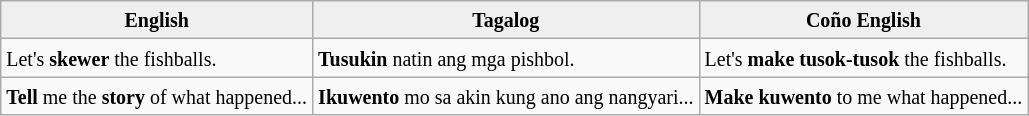<table class="wikitable">
<tr>
<th style="background:#efefef;"><small>English</small></th>
<th style="background:#efefef;"><small>Tagalog</small></th>
<th style="background:#efefef;"><small>Coño English</small></th>
</tr>
<tr>
<td><small>Let's <strong>skewer</strong> the fishballs.</small></td>
<td><small><strong>Tusukin</strong> natin ang mga pishbol.</small></td>
<td><small>Let's <strong>make tusok-tusok</strong> the fishballs.</small></td>
</tr>
<tr>
<td><small><strong>Tell</strong> me the <strong>story</strong> of what happened...</small></td>
<td><small><strong>Ikuwento</strong> mo sa akin kung ano ang nangyari...</small></td>
<td><small><strong>Make kuwento</strong> to me what happened...</small></td>
</tr>
</table>
